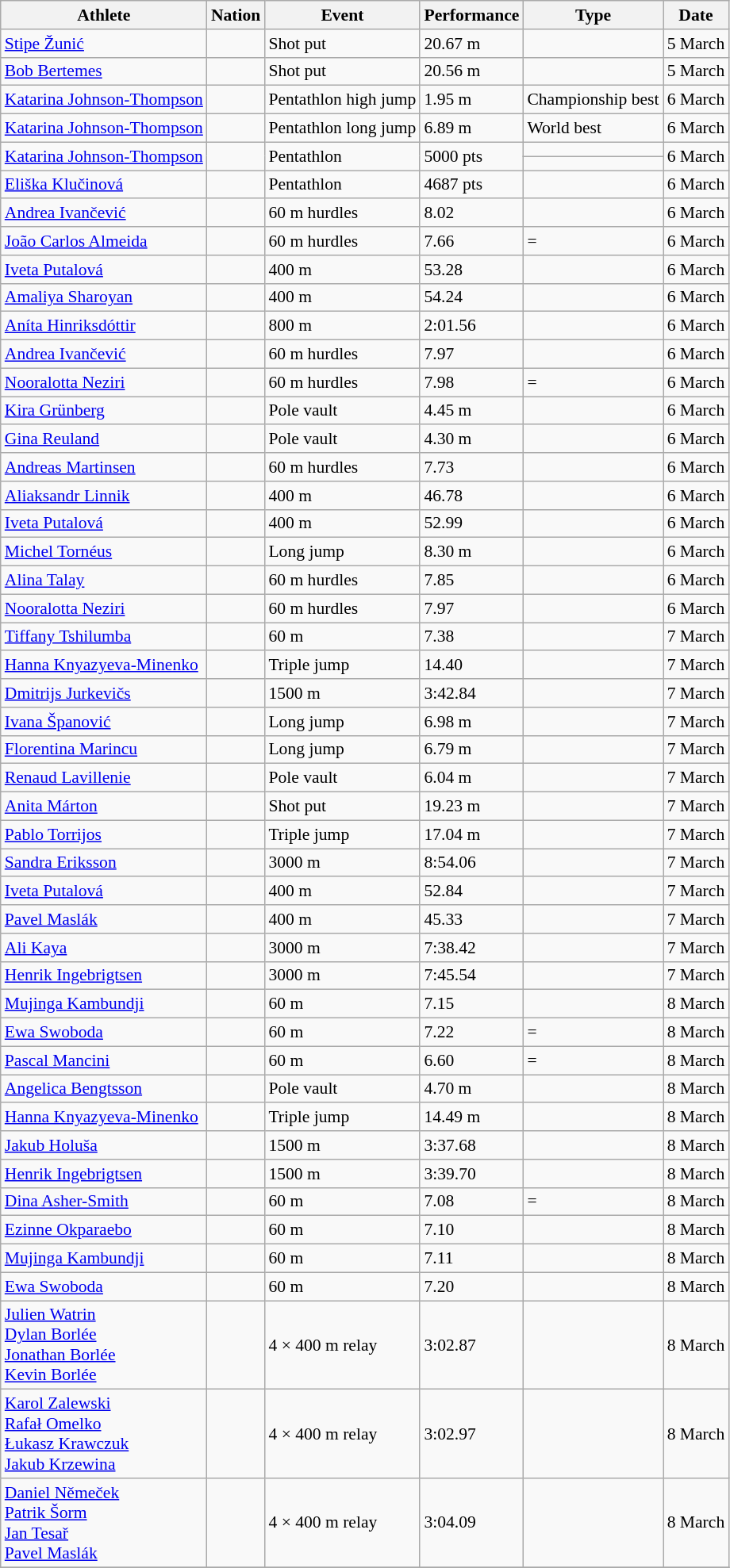<table class="wikitable sortable" style="font-size:90%">
<tr>
<th>Athlete</th>
<th>Nation</th>
<th>Event</th>
<th>Performance</th>
<th>Type</th>
<th>Date</th>
</tr>
<tr>
<td><a href='#'>Stipe Žunić</a></td>
<td></td>
<td>Shot put</td>
<td>20.67 m</td>
<td></td>
<td>5 March</td>
</tr>
<tr>
<td><a href='#'>Bob Bertemes</a></td>
<td></td>
<td>Shot put</td>
<td>20.56 m</td>
<td></td>
<td>5 March</td>
</tr>
<tr>
<td><a href='#'>Katarina Johnson-Thompson</a></td>
<td></td>
<td>Pentathlon high jump</td>
<td>1.95 m</td>
<td>Championship best</td>
<td>6 March</td>
</tr>
<tr>
<td><a href='#'>Katarina Johnson-Thompson</a></td>
<td></td>
<td>Pentathlon long jump</td>
<td>6.89 m</td>
<td>World best</td>
<td>6 March</td>
</tr>
<tr>
<td rowspan=2><a href='#'>Katarina Johnson-Thompson</a></td>
<td rowspan=2></td>
<td rowspan=2>Pentathlon</td>
<td rowspan=2>5000 pts</td>
<td></td>
<td rowspan=2>6 March</td>
</tr>
<tr>
<td></td>
</tr>
<tr>
<td><a href='#'>Eliška Klučinová</a></td>
<td></td>
<td>Pentathlon</td>
<td>4687 pts</td>
<td></td>
<td>6 March</td>
</tr>
<tr>
<td><a href='#'>Andrea Ivančević</a></td>
<td></td>
<td>60 m hurdles</td>
<td>8.02</td>
<td></td>
<td>6 March</td>
</tr>
<tr>
<td><a href='#'>João Carlos Almeida</a></td>
<td></td>
<td>60 m hurdles</td>
<td>7.66</td>
<td>=</td>
<td>6 March</td>
</tr>
<tr>
<td><a href='#'>Iveta Putalová</a></td>
<td></td>
<td>400 m</td>
<td>53.28</td>
<td></td>
<td>6 March</td>
</tr>
<tr>
<td><a href='#'>Amaliya Sharoyan</a></td>
<td></td>
<td>400 m</td>
<td>54.24</td>
<td></td>
<td>6 March</td>
</tr>
<tr>
<td><a href='#'>Aníta Hinriksdóttir</a></td>
<td></td>
<td>800 m</td>
<td>2:01.56</td>
<td></td>
<td>6 March</td>
</tr>
<tr>
<td><a href='#'>Andrea Ivančević</a></td>
<td></td>
<td>60 m hurdles</td>
<td>7.97</td>
<td></td>
<td>6 March</td>
</tr>
<tr>
<td><a href='#'>Nooralotta Neziri</a></td>
<td></td>
<td>60 m hurdles</td>
<td>7.98</td>
<td>=</td>
<td>6 March</td>
</tr>
<tr>
<td><a href='#'>Kira Grünberg</a></td>
<td></td>
<td>Pole vault</td>
<td>4.45 m</td>
<td></td>
<td>6 March</td>
</tr>
<tr>
<td><a href='#'>Gina Reuland</a></td>
<td></td>
<td>Pole vault</td>
<td>4.30 m</td>
<td></td>
<td>6 March</td>
</tr>
<tr>
<td><a href='#'>Andreas Martinsen</a></td>
<td></td>
<td>60 m hurdles</td>
<td>7.73</td>
<td></td>
<td>6 March</td>
</tr>
<tr>
<td><a href='#'>Aliaksandr Linnik</a></td>
<td></td>
<td>400 m</td>
<td>46.78</td>
<td></td>
<td>6 March</td>
</tr>
<tr>
<td><a href='#'>Iveta Putalová</a></td>
<td></td>
<td>400 m</td>
<td>52.99</td>
<td></td>
<td>6 March</td>
</tr>
<tr>
<td><a href='#'>Michel Tornéus</a></td>
<td></td>
<td>Long jump</td>
<td>8.30 m</td>
<td></td>
<td>6 March</td>
</tr>
<tr>
<td><a href='#'>Alina Talay</a></td>
<td></td>
<td>60 m hurdles</td>
<td>7.85</td>
<td></td>
<td>6 March</td>
</tr>
<tr>
<td><a href='#'>Nooralotta Neziri</a></td>
<td></td>
<td>60 m hurdles</td>
<td>7.97</td>
<td></td>
<td>6 March</td>
</tr>
<tr>
<td><a href='#'>Tiffany Tshilumba</a></td>
<td></td>
<td>60 m</td>
<td>7.38</td>
<td></td>
<td>7 March</td>
</tr>
<tr>
<td><a href='#'>Hanna Knyazyeva-Minenko</a></td>
<td></td>
<td>Triple jump</td>
<td>14.40</td>
<td></td>
<td>7 March</td>
</tr>
<tr>
<td><a href='#'>Dmitrijs Jurkevičs</a></td>
<td></td>
<td>1500 m</td>
<td>3:42.84</td>
<td></td>
<td>7 March</td>
</tr>
<tr>
<td><a href='#'>Ivana Španović</a></td>
<td></td>
<td>Long jump</td>
<td>6.98 m</td>
<td></td>
<td>7 March</td>
</tr>
<tr>
<td><a href='#'>Florentina Marincu</a></td>
<td></td>
<td>Long jump</td>
<td>6.79 m</td>
<td></td>
<td>7 March</td>
</tr>
<tr>
<td><a href='#'>Renaud Lavillenie</a></td>
<td></td>
<td>Pole vault</td>
<td>6.04 m</td>
<td></td>
<td>7 March</td>
</tr>
<tr>
<td><a href='#'>Anita Márton</a></td>
<td></td>
<td>Shot put</td>
<td>19.23 m</td>
<td></td>
<td>7 March</td>
</tr>
<tr>
<td><a href='#'>Pablo Torrijos</a></td>
<td></td>
<td>Triple jump</td>
<td>17.04 m</td>
<td></td>
<td>7 March</td>
</tr>
<tr>
<td><a href='#'>Sandra Eriksson</a></td>
<td></td>
<td>3000 m</td>
<td>8:54.06</td>
<td></td>
<td>7 March</td>
</tr>
<tr>
<td><a href='#'>Iveta Putalová</a></td>
<td></td>
<td>400 m</td>
<td>52.84</td>
<td></td>
<td>7 March</td>
</tr>
<tr>
<td><a href='#'>Pavel Maslák</a></td>
<td></td>
<td>400 m</td>
<td>45.33</td>
<td></td>
<td>7 March</td>
</tr>
<tr>
<td><a href='#'>Ali Kaya</a></td>
<td></td>
<td>3000 m</td>
<td>7:38.42</td>
<td></td>
<td>7 March</td>
</tr>
<tr>
<td><a href='#'>Henrik Ingebrigtsen</a></td>
<td></td>
<td>3000 m</td>
<td>7:45.54</td>
<td></td>
<td>7 March</td>
</tr>
<tr>
<td><a href='#'>Mujinga Kambundji</a></td>
<td></td>
<td>60 m</td>
<td>7.15</td>
<td></td>
<td>8 March</td>
</tr>
<tr>
<td><a href='#'>Ewa Swoboda</a></td>
<td></td>
<td>60 m</td>
<td>7.22</td>
<td>=</td>
<td>8 March</td>
</tr>
<tr>
<td><a href='#'>Pascal Mancini</a></td>
<td></td>
<td>60 m</td>
<td>6.60</td>
<td>=</td>
<td>8 March</td>
</tr>
<tr>
<td><a href='#'>Angelica Bengtsson</a></td>
<td></td>
<td>Pole vault</td>
<td>4.70 m</td>
<td></td>
<td>8 March</td>
</tr>
<tr>
<td><a href='#'>Hanna Knyazyeva-Minenko</a></td>
<td></td>
<td>Triple jump</td>
<td>14.49 m</td>
<td></td>
<td>8 March</td>
</tr>
<tr>
<td><a href='#'>Jakub Holuša</a></td>
<td></td>
<td>1500 m</td>
<td>3:37.68</td>
<td></td>
<td>8 March</td>
</tr>
<tr>
<td><a href='#'>Henrik Ingebrigtsen</a></td>
<td></td>
<td>1500 m</td>
<td>3:39.70</td>
<td></td>
<td>8 March</td>
</tr>
<tr>
<td><a href='#'>Dina Asher-Smith</a></td>
<td></td>
<td>60 m</td>
<td>7.08</td>
<td>=</td>
<td>8 March</td>
</tr>
<tr>
<td><a href='#'>Ezinne Okparaebo</a></td>
<td></td>
<td>60 m</td>
<td>7.10</td>
<td></td>
<td>8 March</td>
</tr>
<tr>
<td><a href='#'>Mujinga Kambundji</a></td>
<td></td>
<td>60 m</td>
<td>7.11</td>
<td></td>
<td>8 March</td>
</tr>
<tr>
<td><a href='#'>Ewa Swoboda</a></td>
<td></td>
<td>60 m</td>
<td>7.20</td>
<td></td>
<td>8 March</td>
</tr>
<tr>
<td><a href='#'>Julien Watrin</a><br><a href='#'>Dylan Borlée</a><br><a href='#'>Jonathan Borlée</a><br><a href='#'>Kevin Borlée</a></td>
<td></td>
<td>4 × 400 m relay</td>
<td>3:02.87</td>
<td></td>
<td>8 March</td>
</tr>
<tr>
<td><a href='#'>Karol Zalewski</a><br><a href='#'>Rafał Omelko</a><br><a href='#'>Łukasz Krawczuk</a><br><a href='#'>Jakub Krzewina</a></td>
<td></td>
<td>4 × 400 m relay</td>
<td>3:02.97</td>
<td></td>
<td>8 March</td>
</tr>
<tr>
<td><a href='#'>Daniel Němeček</a><br><a href='#'>Patrik Šorm</a><br><a href='#'>Jan Tesař</a><br><a href='#'>Pavel Maslák</a></td>
<td></td>
<td>4 × 400 m relay</td>
<td>3:04.09</td>
<td></td>
<td>8 March</td>
</tr>
<tr>
</tr>
</table>
